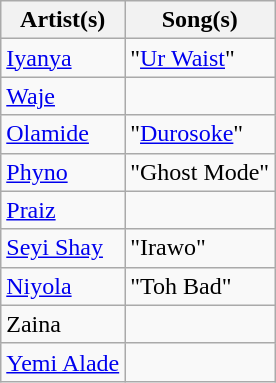<table class="wikitable plainrowheaders">
<tr>
<th scope="col">Artist(s)</th>
<th scope="col">Song(s)</th>
</tr>
<tr>
<td><a href='#'>Iyanya</a></td>
<td>"<a href='#'>Ur Waist</a>"</td>
</tr>
<tr>
<td><a href='#'>Waje</a></td>
<td></td>
</tr>
<tr>
<td><a href='#'>Olamide</a></td>
<td>"<a href='#'>Durosoke</a>"</td>
</tr>
<tr>
<td><a href='#'>Phyno</a></td>
<td>"Ghost Mode"</td>
</tr>
<tr>
<td><a href='#'>Praiz</a></td>
<td></td>
</tr>
<tr>
<td><a href='#'>Seyi Shay</a></td>
<td>"Irawo"</td>
</tr>
<tr>
<td><a href='#'>Niyola</a></td>
<td>"Toh Bad"</td>
</tr>
<tr>
<td>Zaina</td>
<td></td>
</tr>
<tr>
<td><a href='#'>Yemi Alade</a></td>
<td></td>
</tr>
</table>
